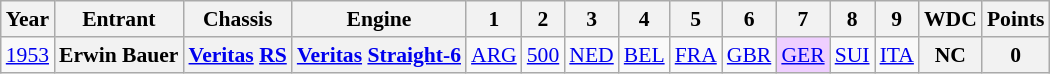<table class="wikitable" style="text-align:center; font-size:90%">
<tr>
<th>Year</th>
<th>Entrant</th>
<th>Chassis</th>
<th>Engine</th>
<th>1</th>
<th>2</th>
<th>3</th>
<th>4</th>
<th>5</th>
<th>6</th>
<th>7</th>
<th>8</th>
<th>9</th>
<th>WDC</th>
<th>Points</th>
</tr>
<tr>
<td><a href='#'>1953</a></td>
<th>Erwin Bauer</th>
<th><a href='#'>Veritas</a> <a href='#'>RS</a></th>
<th><a href='#'>Veritas</a> <a href='#'>Straight-6</a></th>
<td><a href='#'>ARG</a></td>
<td><a href='#'>500</a></td>
<td><a href='#'>NED</a></td>
<td><a href='#'>BEL</a></td>
<td><a href='#'>FRA</a></td>
<td><a href='#'>GBR</a></td>
<td style="background:#EFCFFF;"><a href='#'>GER</a><br></td>
<td><a href='#'>SUI</a></td>
<td><a href='#'>ITA</a></td>
<th>NC</th>
<th>0</th>
</tr>
</table>
